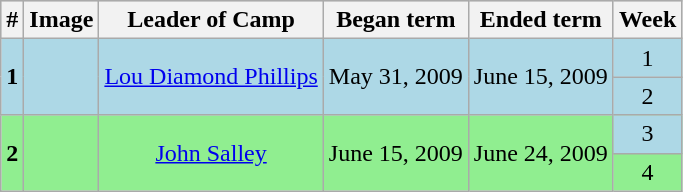<table class="wikitable" style="text-align:center">
<tr style="background:#cccccc">
<th>#</th>
<th>Image</th>
<th>Leader of Camp</th>
<th>Began term</th>
<th>Ended term</th>
<th>Week</th>
</tr>
<tr style="background-color:lightblue">
<td rowspan=2><strong>1</strong></td>
<td rowspan=2></td>
<td rowspan=2><a href='#'>Lou Diamond Phillips</a></td>
<td rowspan=2>May 31, 2009</td>
<td rowspan=2>June 15, 2009</td>
<td>1</td>
</tr>
<tr>
<td style="background-color:lightblue">2</td>
</tr>
<tr style="background-color:lightgreen">
<td rowspan=2><strong>2</strong></td>
<td rowspan=2></td>
<td rowspan=2><a href='#'>John Salley</a></td>
<td rowspan=2>June 15, 2009</td>
<td rowspan=2>June 24, 2009</td>
<td style="background-color:lightblue">3 </td>
</tr>
<tr>
<td style="background-color:lightgreen">4</td>
</tr>
</table>
